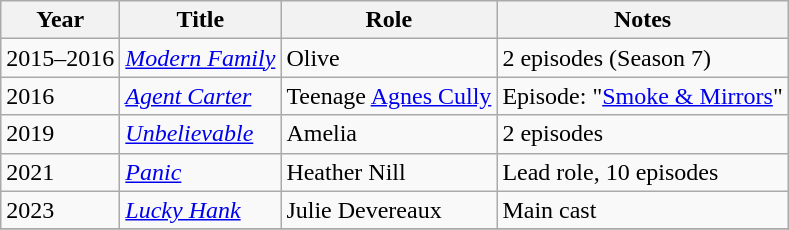<table class="wikitable sortable">
<tr>
<th>Year</th>
<th>Title</th>
<th>Role</th>
<th class="unsortable">Notes</th>
</tr>
<tr>
<td>2015–2016</td>
<td><em><a href='#'>Modern Family</a></em></td>
<td>Olive</td>
<td>2 episodes (Season 7)</td>
</tr>
<tr>
<td>2016</td>
<td><em><a href='#'>Agent Carter</a></em></td>
<td>Teenage <a href='#'>Agnes Cully</a></td>
<td>Episode: "<a href='#'>Smoke & Mirrors</a>"</td>
</tr>
<tr>
<td>2019</td>
<td><em><a href='#'>Unbelievable</a></em></td>
<td>Amelia</td>
<td>2 episodes</td>
</tr>
<tr>
<td>2021</td>
<td><em><a href='#'>Panic</a></em></td>
<td>Heather Nill</td>
<td>Lead role, 10 episodes</td>
</tr>
<tr>
<td>2023</td>
<td><em><a href='#'>Lucky Hank</a></em></td>
<td>Julie Devereaux</td>
<td>Main cast</td>
</tr>
<tr>
</tr>
</table>
